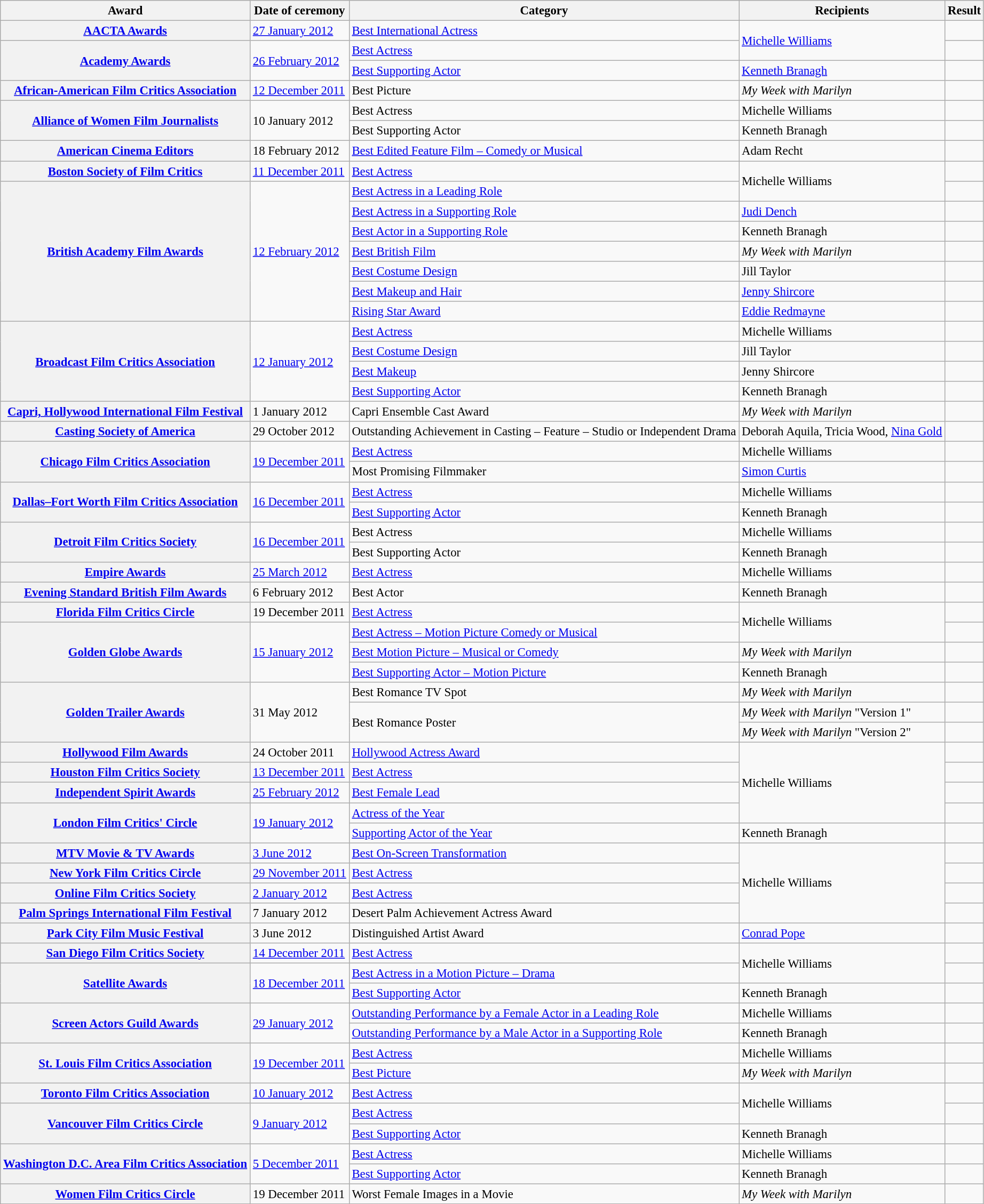<table class="wikitable plainrowheaders" style="font-size: 95%;">
<tr>
<th scope="col">Award</th>
<th scope="col">Date of ceremony</th>
<th scope="col">Category</th>
<th scope="col">Recipients</th>
<th scope="col">Result</th>
</tr>
<tr>
<th scope="row"><a href='#'>AACTA Awards</a></th>
<td><a href='#'>27 January 2012</a></td>
<td><a href='#'>Best International Actress</a></td>
<td rowspan="2"><a href='#'>Michelle Williams</a></td>
<td></td>
</tr>
<tr>
<th scope="row" rowspan="2"><a href='#'>Academy Awards</a></th>
<td rowspan="2"><a href='#'>26 February 2012</a></td>
<td><a href='#'>Best Actress</a></td>
<td></td>
</tr>
<tr>
<td><a href='#'>Best Supporting Actor</a></td>
<td><a href='#'>Kenneth Branagh</a></td>
<td></td>
</tr>
<tr>
<th scope="row"><a href='#'>African-American Film Critics Association</a></th>
<td><a href='#'>12 December 2011</a></td>
<td>Best Picture</td>
<td><em>My Week with Marilyn</em></td>
<td></td>
</tr>
<tr>
<th scope="row" rowspan="2"><a href='#'>Alliance of Women Film Journalists</a></th>
<td rowspan="2">10 January 2012</td>
<td>Best Actress</td>
<td>Michelle Williams</td>
<td></td>
</tr>
<tr>
<td>Best Supporting Actor</td>
<td>Kenneth Branagh</td>
<td></td>
</tr>
<tr>
<th scope="row"><a href='#'>American Cinema Editors</a></th>
<td>18 February 2012</td>
<td><a href='#'>Best Edited Feature Film – Comedy or Musical</a></td>
<td>Adam Recht</td>
<td></td>
</tr>
<tr>
<th scope="row"><a href='#'>Boston Society of Film Critics</a></th>
<td><a href='#'>11 December 2011</a></td>
<td><a href='#'>Best Actress</a></td>
<td rowspan="2">Michelle Williams</td>
<td></td>
</tr>
<tr>
<th scope="row" rowspan="7"><a href='#'>British Academy Film Awards</a></th>
<td rowspan="7"><a href='#'>12 February 2012</a></td>
<td><a href='#'>Best Actress in a Leading Role</a></td>
<td></td>
</tr>
<tr>
<td><a href='#'>Best Actress in a Supporting Role</a></td>
<td><a href='#'>Judi Dench</a></td>
<td></td>
</tr>
<tr>
<td><a href='#'>Best Actor in a Supporting Role</a></td>
<td>Kenneth Branagh</td>
<td></td>
</tr>
<tr>
<td><a href='#'>Best British Film</a></td>
<td><em>My Week with Marilyn</em></td>
<td></td>
</tr>
<tr>
<td><a href='#'>Best Costume Design</a></td>
<td>Jill Taylor</td>
<td></td>
</tr>
<tr>
<td><a href='#'>Best Makeup and Hair</a></td>
<td><a href='#'>Jenny Shircore</a></td>
<td></td>
</tr>
<tr>
<td><a href='#'>Rising Star Award</a></td>
<td><a href='#'>Eddie Redmayne</a></td>
<td></td>
</tr>
<tr>
<th scope="row" rowspan="4"><a href='#'>Broadcast Film Critics Association</a></th>
<td rowspan="4"><a href='#'>12 January 2012</a></td>
<td><a href='#'>Best Actress</a></td>
<td>Michelle Williams</td>
<td></td>
</tr>
<tr>
<td><a href='#'>Best Costume Design</a></td>
<td>Jill Taylor</td>
<td></td>
</tr>
<tr>
<td><a href='#'>Best Makeup</a></td>
<td>Jenny Shircore</td>
<td></td>
</tr>
<tr>
<td><a href='#'>Best Supporting Actor</a></td>
<td>Kenneth Branagh</td>
<td></td>
</tr>
<tr>
<th scope="row"><a href='#'>Capri, Hollywood International Film Festival</a></th>
<td>1 January 2012</td>
<td>Capri Ensemble Cast Award</td>
<td><em>My Week with Marilyn</em></td>
<td></td>
</tr>
<tr>
<th scope="row"><a href='#'>Casting Society of America</a></th>
<td>29 October 2012</td>
<td>Outstanding Achievement in Casting – Feature – Studio or Independent Drama</td>
<td>Deborah Aquila, Tricia Wood, <a href='#'>Nina Gold</a></td>
<td></td>
</tr>
<tr>
<th scope="row" rowspan="2"><a href='#'>Chicago Film Critics Association</a></th>
<td rowspan="2"><a href='#'>19 December 2011</a></td>
<td><a href='#'>Best Actress</a></td>
<td>Michelle Williams</td>
<td></td>
</tr>
<tr>
<td>Most Promising Filmmaker</td>
<td><a href='#'>Simon Curtis</a></td>
<td></td>
</tr>
<tr>
<th scope="row" rowspan ="2"><a href='#'>Dallas–Fort Worth Film Critics Association</a></th>
<td rowspan="2"><a href='#'>16 December 2011</a></td>
<td><a href='#'>Best Actress</a></td>
<td>Michelle Williams</td>
<td></td>
</tr>
<tr>
<td><a href='#'>Best Supporting Actor</a></td>
<td>Kenneth Branagh</td>
<td></td>
</tr>
<tr>
<th scope="row" rowspan="2"><a href='#'>Detroit Film Critics Society</a></th>
<td rowspan="2"><a href='#'>16 December 2011</a></td>
<td>Best Actress</td>
<td>Michelle Williams</td>
<td></td>
</tr>
<tr>
<td>Best Supporting Actor</td>
<td>Kenneth Branagh</td>
<td></td>
</tr>
<tr>
<th scope="row"><a href='#'>Empire Awards</a></th>
<td><a href='#'>25 March 2012</a></td>
<td><a href='#'>Best Actress</a></td>
<td>Michelle Williams</td>
<td></td>
</tr>
<tr>
<th scope="row"><a href='#'>Evening Standard British Film Awards</a></th>
<td>6 February 2012</td>
<td>Best Actor</td>
<td>Kenneth Branagh</td>
<td></td>
</tr>
<tr>
<th scope="row"><a href='#'>Florida Film Critics Circle</a></th>
<td>19 December 2011</td>
<td><a href='#'>Best Actress</a></td>
<td rowspan="2">Michelle Williams</td>
<td></td>
</tr>
<tr>
<th scope="row" rowspan="3"><a href='#'>Golden Globe Awards</a></th>
<td rowspan="3"><a href='#'>15 January 2012</a></td>
<td><a href='#'>Best Actress – Motion Picture Comedy or Musical</a></td>
<td></td>
</tr>
<tr>
<td><a href='#'>Best Motion Picture – Musical or Comedy</a></td>
<td><em>My Week with Marilyn</em></td>
<td></td>
</tr>
<tr>
<td><a href='#'>Best Supporting Actor – Motion Picture</a></td>
<td>Kenneth Branagh</td>
<td></td>
</tr>
<tr>
<th scope="row" rowspan="3"><a href='#'>Golden Trailer Awards</a></th>
<td rowspan="3">31 May 2012</td>
<td>Best Romance TV Spot</td>
<td><em>My Week with Marilyn</em></td>
<td></td>
</tr>
<tr>
<td rowspan="2">Best Romance Poster</td>
<td><em>My Week with Marilyn</em> "Version 1"</td>
<td></td>
</tr>
<tr>
<td><em>My Week with Marilyn</em> "Version 2"</td>
<td></td>
</tr>
<tr>
<th scope="row"><a href='#'>Hollywood Film Awards</a></th>
<td>24 October 2011</td>
<td><a href='#'>Hollywood Actress Award</a></td>
<td rowspan="4">Michelle Williams</td>
<td></td>
</tr>
<tr>
<th scope="row"><a href='#'>Houston Film Critics Society</a></th>
<td><a href='#'>13 December 2011</a></td>
<td><a href='#'>Best Actress</a></td>
<td></td>
</tr>
<tr>
<th scope="row"><a href='#'>Independent Spirit Awards</a></th>
<td><a href='#'>25 February 2012</a></td>
<td><a href='#'>Best Female Lead</a></td>
<td></td>
</tr>
<tr>
<th scope="row" rowspan="2"><a href='#'>London Film Critics' Circle</a></th>
<td rowspan="2"><a href='#'>19 January 2012</a></td>
<td><a href='#'>Actress of the Year</a></td>
<td></td>
</tr>
<tr>
<td><a href='#'>Supporting Actor of the Year</a></td>
<td>Kenneth Branagh</td>
<td></td>
</tr>
<tr>
<th scope="row"><a href='#'>MTV Movie & TV Awards</a></th>
<td><a href='#'>3 June 2012</a></td>
<td><a href='#'>Best On-Screen Transformation</a></td>
<td rowspan="4">Michelle Williams</td>
<td></td>
</tr>
<tr>
<th scope="row"><a href='#'>New York Film Critics Circle</a></th>
<td><a href='#'>29 November 2011</a></td>
<td><a href='#'>Best Actress</a></td>
<td></td>
</tr>
<tr>
<th scope="row"><a href='#'>Online Film Critics Society</a></th>
<td><a href='#'>2 January 2012</a></td>
<td><a href='#'>Best Actress</a></td>
<td></td>
</tr>
<tr>
<th scope="row"><a href='#'>Palm Springs International Film Festival</a></th>
<td>7 January 2012</td>
<td>Desert Palm Achievement Actress Award</td>
<td></td>
</tr>
<tr>
<th scope="row"><a href='#'>Park City Film Music Festival</a></th>
<td>3 June 2012</td>
<td>Distinguished Artist Award</td>
<td><a href='#'>Conrad Pope</a></td>
<td></td>
</tr>
<tr>
<th scope="row"><a href='#'>San Diego Film Critics Society</a></th>
<td><a href='#'>14 December 2011</a></td>
<td><a href='#'>Best Actress</a></td>
<td rowspan="2">Michelle Williams</td>
<td></td>
</tr>
<tr>
<th scope="row" rowspan="2"><a href='#'>Satellite Awards</a></th>
<td rowspan="2"><a href='#'>18 December 2011</a></td>
<td><a href='#'>Best Actress in a Motion Picture – Drama</a></td>
<td></td>
</tr>
<tr>
<td><a href='#'>Best Supporting Actor</a></td>
<td>Kenneth Branagh</td>
<td></td>
</tr>
<tr>
<th scope="row" rowspan="2"><a href='#'>Screen Actors Guild Awards</a></th>
<td rowspan="2"><a href='#'>29 January 2012</a></td>
<td><a href='#'>Outstanding Performance by a Female Actor in a Leading Role</a></td>
<td>Michelle Williams</td>
<td></td>
</tr>
<tr>
<td><a href='#'>Outstanding Performance by a Male Actor in a Supporting Role</a></td>
<td>Kenneth Branagh</td>
<td></td>
</tr>
<tr>
<th scope="row" rowspan="2"><a href='#'>St. Louis Film Critics Association</a></th>
<td rowspan="2"><a href='#'>19 December 2011</a></td>
<td><a href='#'>Best Actress</a></td>
<td>Michelle Williams</td>
<td></td>
</tr>
<tr>
<td><a href='#'>Best Picture</a></td>
<td><em>My Week with Marilyn</em></td>
<td></td>
</tr>
<tr>
<th scope="row"><a href='#'>Toronto Film Critics Association</a></th>
<td><a href='#'>10 January 2012</a></td>
<td><a href='#'>Best Actress</a></td>
<td rowspan="2">Michelle Williams</td>
<td></td>
</tr>
<tr>
<th scope="row" rowspan="2"><a href='#'>Vancouver Film Critics Circle</a></th>
<td rowspan="2"><a href='#'>9 January 2012</a></td>
<td><a href='#'>Best Actress</a></td>
<td></td>
</tr>
<tr>
<td><a href='#'>Best Supporting Actor</a></td>
<td>Kenneth Branagh</td>
<td></td>
</tr>
<tr>
<th scope="row" rowspan="2"><a href='#'>Washington D.C. Area Film Critics Association</a></th>
<td rowspan="2"><a href='#'>5 December 2011</a></td>
<td><a href='#'>Best Actress</a></td>
<td>Michelle Williams</td>
<td></td>
</tr>
<tr>
<td><a href='#'>Best Supporting Actor</a></td>
<td>Kenneth Branagh</td>
<td></td>
</tr>
<tr>
<th scope="row"><a href='#'>Women Film Critics Circle</a></th>
<td>19 December 2011</td>
<td>Worst Female Images in a Movie</td>
<td><em>My Week with Marilyn</em></td>
<td></td>
</tr>
</table>
